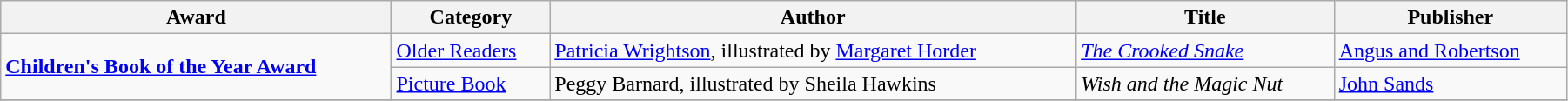<table class="wikitable" width=95%>
<tr>
<th>Award</th>
<th>Category</th>
<th>Author</th>
<th>Title</th>
<th>Publisher</th>
</tr>
<tr>
<td rowspan=2><strong><a href='#'>Children's Book of the Year Award</a></strong></td>
<td><a href='#'>Older Readers</a></td>
<td><a href='#'>Patricia Wrightson</a>, illustrated by <a href='#'>Margaret Horder</a></td>
<td><em><a href='#'>The Crooked Snake</a></em></td>
<td><a href='#'>Angus and Robertson</a></td>
</tr>
<tr>
<td><a href='#'>Picture Book</a></td>
<td>Peggy Barnard, illustrated by Sheila Hawkins</td>
<td><em>Wish and the Magic Nut</em></td>
<td><a href='#'>John Sands</a></td>
</tr>
<tr>
</tr>
</table>
